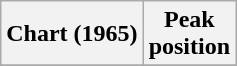<table class="wikitable sortable plainrowheaders" style="text-align:center">
<tr>
<th scope="col">Chart (1965)</th>
<th scope="col">Peak<br>position</th>
</tr>
<tr>
</tr>
</table>
